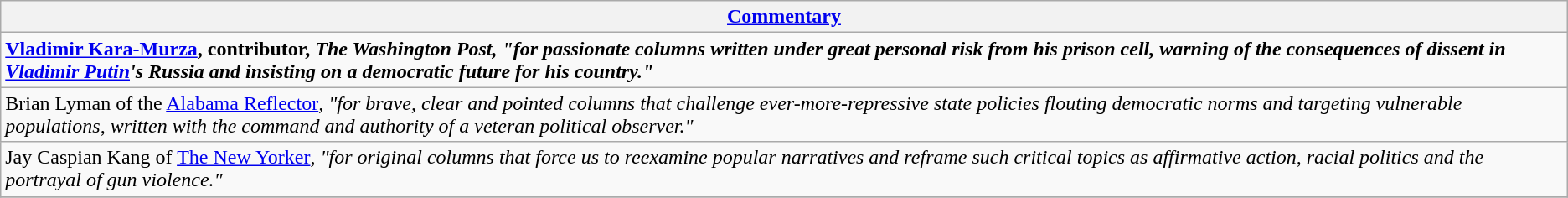<table class="wikitable" style="float:left; float:none;">
<tr>
<th><a href='#'>Commentary</a></th>
</tr>
<tr>
<td><strong><a href='#'>Vladimir Kara-Murza</a>, contributor, <em>The Washington Post<strong><em>, "for passionate columns written under great personal risk from his prison cell, warning of the consequences of dissent in <a href='#'>Vladimir Putin</a>'s Russia and insisting on a democratic future for his country."</td>
</tr>
<tr>
<td>Brian Lyman of the </em><a href='#'>Alabama Reflector</a><em>, "for brave, clear and pointed columns that challenge ever-more-repressive state policies flouting democratic norms and targeting vulnerable populations, written with the command and authority of a veteran political observer."</td>
</tr>
<tr>
<td>Jay Caspian Kang of </em><a href='#'>The New Yorker</a><em>, "for original columns that force us to reexamine popular narratives and reframe such critical topics as affirmative action, racial politics and the portrayal of gun violence."</td>
</tr>
<tr>
</tr>
</table>
